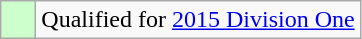<table class="wikitable">
<tr>
<td style="background: #cfc;">    </td>
<td>Qualified for <a href='#'>2015 Division One</a></td>
</tr>
</table>
